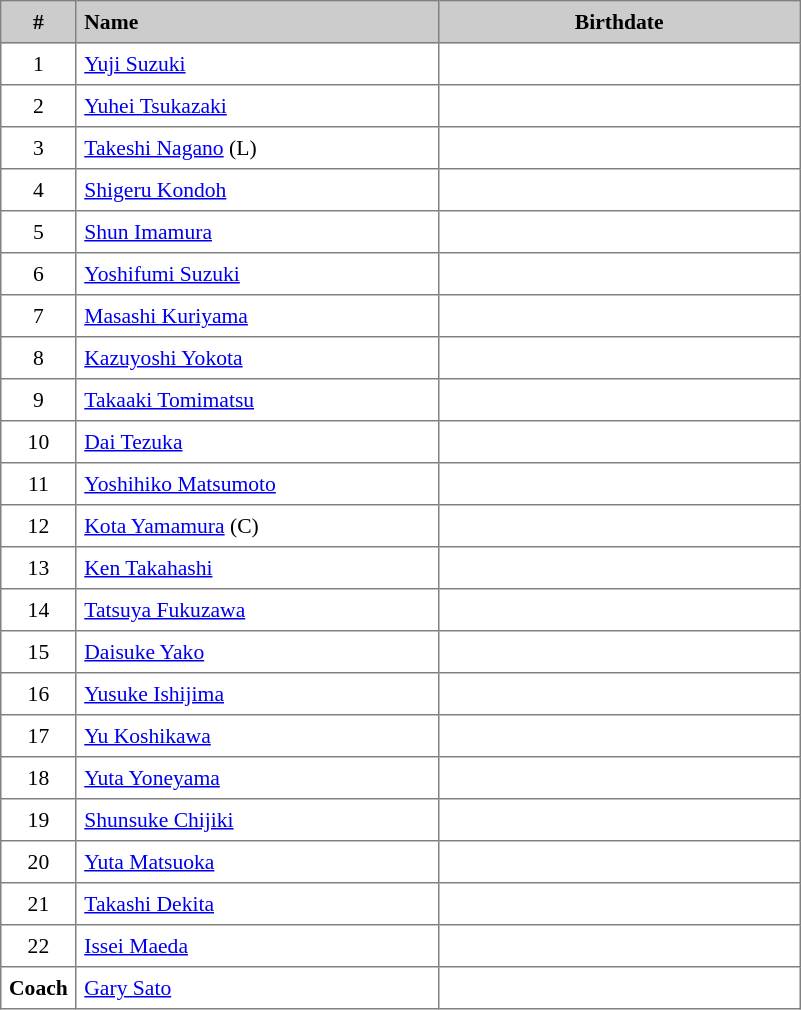<table border="1" cellspacing="2" cellpadding="5" style="border-collapse: collapse; font-size: 90%;">
<tr style="background:#ccc;">
<th>#</th>
<th style="text-align:left; width:16em;">Name</th>
<th style="text-align:center; width:16em;">Birthdate</th>
</tr>
<tr>
<td style="text-align:center;">1</td>
<td><a href='#'>Yuji Suzuki</a></td>
<td align="center"></td>
</tr>
<tr>
<td style="text-align:center;">2</td>
<td><a href='#'>Yuhei Tsukazaki</a></td>
<td align="center"></td>
</tr>
<tr>
<td style="text-align:center;">3</td>
<td><a href='#'>Takeshi Nagano</a> (L)</td>
<td align="center"></td>
</tr>
<tr>
<td style="text-align:center;">4</td>
<td><a href='#'>Shigeru Kondoh</a></td>
<td align="center"></td>
</tr>
<tr>
<td style="text-align:center;">5</td>
<td><a href='#'>Shun Imamura</a></td>
<td align="center"></td>
</tr>
<tr>
<td style="text-align:center;">6</td>
<td><a href='#'>Yoshifumi Suzuki</a></td>
<td align="center"></td>
</tr>
<tr>
<td style="text-align:center;">7</td>
<td><a href='#'>Masashi Kuriyama</a></td>
<td align="center"></td>
</tr>
<tr>
<td style="text-align:center;">8</td>
<td><a href='#'>Kazuyoshi Yokota</a></td>
<td align="center"></td>
</tr>
<tr>
<td style="text-align:center;">9</td>
<td><a href='#'>Takaaki Tomimatsu</a></td>
<td align="center"></td>
</tr>
<tr>
<td style="text-align:center;">10</td>
<td><a href='#'>Dai Tezuka</a></td>
<td align="center"></td>
</tr>
<tr>
<td style="text-align:center;">11</td>
<td><a href='#'>Yoshihiko Matsumoto</a></td>
<td align="center"></td>
</tr>
<tr>
<td style="text-align:center;">12</td>
<td><a href='#'>Kota Yamamura</a> (C)</td>
<td align="center"></td>
</tr>
<tr>
<td style="text-align:center;">13</td>
<td><a href='#'>Ken Takahashi</a></td>
<td align="center"></td>
</tr>
<tr>
<td style="text-align:center;">14</td>
<td><a href='#'>Tatsuya Fukuzawa</a></td>
<td align="center"></td>
</tr>
<tr>
<td style="text-align:center;">15</td>
<td><a href='#'>Daisuke Yako</a></td>
<td align="center"></td>
</tr>
<tr>
<td style="text-align:center;">16</td>
<td><a href='#'>Yusuke Ishijima</a></td>
<td align="center"></td>
</tr>
<tr>
<td style="text-align:center;">17</td>
<td><a href='#'>Yu Koshikawa</a></td>
<td align="center"></td>
</tr>
<tr>
<td style="text-align:center;">18</td>
<td><a href='#'>Yuta Yoneyama</a></td>
<td align="center"></td>
</tr>
<tr>
<td style="text-align:center;">19</td>
<td><a href='#'>Shunsuke Chijiki</a></td>
<td align="center"></td>
</tr>
<tr>
<td style="text-align:center;">20</td>
<td><a href='#'>Yuta Matsuoka</a></td>
<td align="center"></td>
</tr>
<tr>
<td style="text-align:center;">21</td>
<td><a href='#'>Takashi Dekita</a></td>
<td align="center"></td>
</tr>
<tr>
<td style="text-align:center;">22</td>
<td><a href='#'>Issei Maeda</a></td>
<td align="center"></td>
</tr>
<tr>
<td style="text-align:center;"><strong>Coach</strong></td>
<td><a href='#'>Gary Sato</a></td>
<td align="center"></td>
</tr>
</table>
